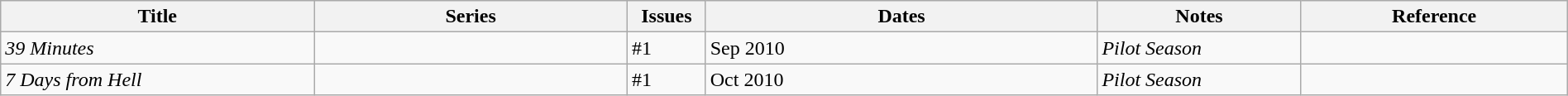<table class="wikitable sortable" style="width:100%;">
<tr>
<th width=20%>Title</th>
<th width=20%>Series</th>
<th width=5%>Issues</th>
<th width=25%>Dates</th>
<th width=13%>Notes</th>
<th>Reference</th>
</tr>
<tr>
<td><em>39 Minutes</em></td>
<td></td>
<td>#1</td>
<td>Sep 2010</td>
<td><em>Pilot Season</em></td>
<td></td>
</tr>
<tr>
<td><em>7 Days from Hell</em></td>
<td></td>
<td>#1</td>
<td>Oct 2010</td>
<td><em>Pilot Season</em></td>
<td></td>
</tr>
</table>
